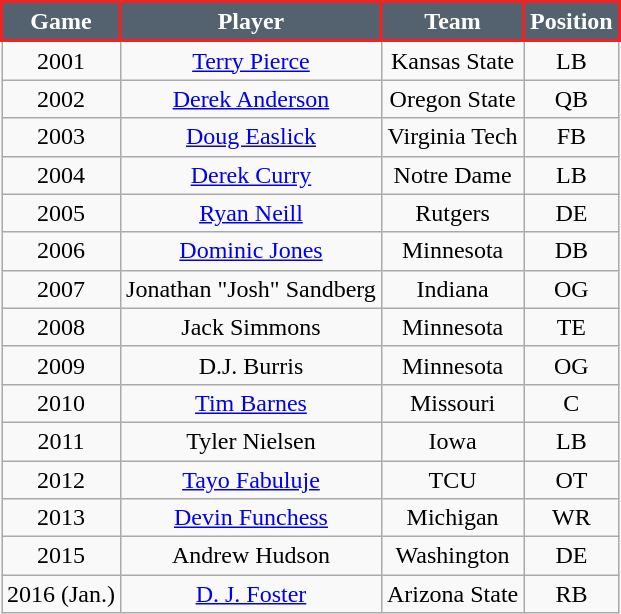<table class="wikitable mw-collapsible mw-collapsed" style="text-align:center">
<tr>
<th style="background:#54626F; color:#FFFFFF; border: 2px solid #F32121;">Game</th>
<th style="background:#54626F; color:#FFFFFF; border: 2px solid #F32121;">Player</th>
<th style="background:#54626F; color:#FFFFFF; border: 2px solid #F32121;">Team</th>
<th style="background:#54626F; color:#FFFFFF; border: 2px solid #F32121;">Position</th>
</tr>
<tr>
<td>2001</td>
<td><a href='#'>Terry Pierce</a></td>
<td>Kansas State</td>
<td>LB</td>
</tr>
<tr>
<td>2002</td>
<td><a href='#'>Derek Anderson</a></td>
<td>Oregon State</td>
<td>QB</td>
</tr>
<tr>
<td>2003</td>
<td><a href='#'>Doug Easlick</a></td>
<td>Virginia Tech</td>
<td>FB</td>
</tr>
<tr>
<td>2004</td>
<td><a href='#'>Derek Curry</a></td>
<td>Notre Dame</td>
<td>LB</td>
</tr>
<tr>
<td>2005</td>
<td><a href='#'>Ryan Neill</a></td>
<td>Rutgers</td>
<td>DE</td>
</tr>
<tr>
<td>2006</td>
<td><a href='#'>Dominic Jones</a></td>
<td>Minnesota</td>
<td>DB</td>
</tr>
<tr>
<td>2007</td>
<td>Jonathan "Josh" Sandberg</td>
<td>Indiana</td>
<td>OG</td>
</tr>
<tr>
<td>2008</td>
<td>Jack Simmons</td>
<td>Minnesota</td>
<td>TE</td>
</tr>
<tr>
<td>2009</td>
<td>D.J. Burris</td>
<td>Minnesota</td>
<td>OG</td>
</tr>
<tr>
<td>2010</td>
<td><a href='#'>Tim Barnes</a></td>
<td>Missouri</td>
<td>C</td>
</tr>
<tr>
<td>2011</td>
<td>Tyler Nielsen</td>
<td>Iowa</td>
<td>LB</td>
</tr>
<tr>
<td>2012</td>
<td><a href='#'>Tayo Fabuluje</a></td>
<td>TCU</td>
<td>OT</td>
</tr>
<tr>
<td>2013</td>
<td><a href='#'>Devin Funchess</a></td>
<td>Michigan</td>
<td>WR</td>
</tr>
<tr>
<td>2015</td>
<td>Andrew Hudson</td>
<td>Washington</td>
<td>DE</td>
</tr>
<tr>
<td>2016 (Jan.)</td>
<td><a href='#'>D. J. Foster</a></td>
<td>Arizona State</td>
<td>RB</td>
</tr>
</table>
